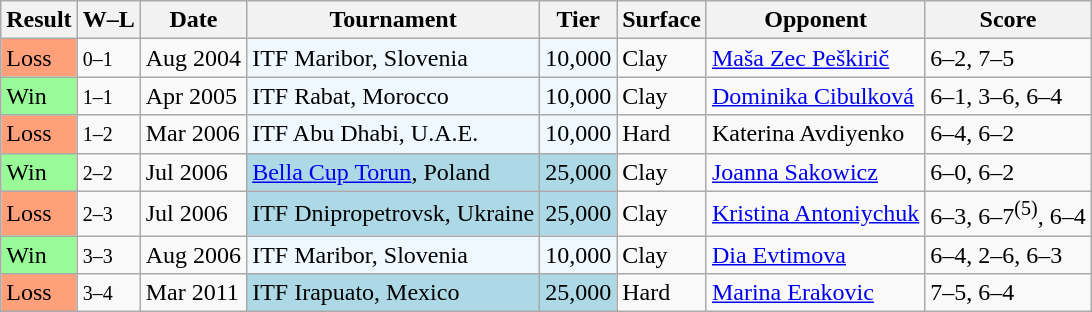<table class="sortable wikitable">
<tr>
<th>Result</th>
<th class="unsortable">W–L</th>
<th>Date</th>
<th>Tournament</th>
<th>Tier</th>
<th>Surface</th>
<th>Opponent</th>
<th class="unsortable">Score</th>
</tr>
<tr>
<td style=background:#ffa07a>Loss</td>
<td><small>0–1</small></td>
<td>Aug 2004</td>
<td style=background:#f0f8ff>ITF Maribor, Slovenia</td>
<td style=background:#f0f8ff>10,000</td>
<td>Clay</td>
<td> <a href='#'>Maša Zec Peškirič</a></td>
<td>6–2, 7–5</td>
</tr>
<tr>
<td style=background:#98fb98>Win</td>
<td><small>1–1</small></td>
<td>Apr 2005</td>
<td style=background:#f0f8ff>ITF Rabat, Morocco</td>
<td style=background:#f0f8ff>10,000</td>
<td>Clay</td>
<td> <a href='#'>Dominika Cibulková</a></td>
<td>6–1, 3–6, 6–4</td>
</tr>
<tr>
<td style=background:#ffa07a>Loss</td>
<td><small>1–2</small></td>
<td>Mar 2006</td>
<td style=background:#f0f8ff>ITF Abu Dhabi, U.A.E.</td>
<td style=background:#f0f8ff>10,000</td>
<td>Hard</td>
<td> Katerina Avdiyenko</td>
<td>6–4, 6–2</td>
</tr>
<tr>
<td style=background:#98fb98>Win</td>
<td><small>2–2</small></td>
<td>Jul 2006</td>
<td style=background:lightblue><a href='#'>Bella Cup Torun</a>, Poland</td>
<td style=background:lightblue>25,000</td>
<td>Clay</td>
<td> <a href='#'>Joanna Sakowicz</a></td>
<td>6–0, 6–2</td>
</tr>
<tr>
<td style=background:#ffa07a>Loss</td>
<td><small>2–3</small></td>
<td>Jul 2006</td>
<td style=background:lightblue>ITF Dnipropetrovsk, Ukraine</td>
<td style=background:lightblue>25,000</td>
<td>Clay</td>
<td> <a href='#'>Kristina Antoniychuk</a></td>
<td>6–3, 6–7<sup>(5)</sup>, 6–4</td>
</tr>
<tr>
<td style=background:#98fb98>Win</td>
<td><small>3–3</small></td>
<td>Aug 2006</td>
<td style=background:#f0f8ff>ITF Maribor, Slovenia</td>
<td style=background:#f0f8ff>10,000</td>
<td>Clay</td>
<td> <a href='#'>Dia Evtimova</a></td>
<td>6–4, 2–6, 6–3</td>
</tr>
<tr>
<td style=background:#ffa07a>Loss</td>
<td><small>3–4</small></td>
<td>Mar 2011</td>
<td style=background:lightblue>ITF Irapuato, Mexico</td>
<td style=background:lightblue>25,000</td>
<td>Hard</td>
<td> <a href='#'>Marina Erakovic</a></td>
<td>7–5, 6–4</td>
</tr>
</table>
